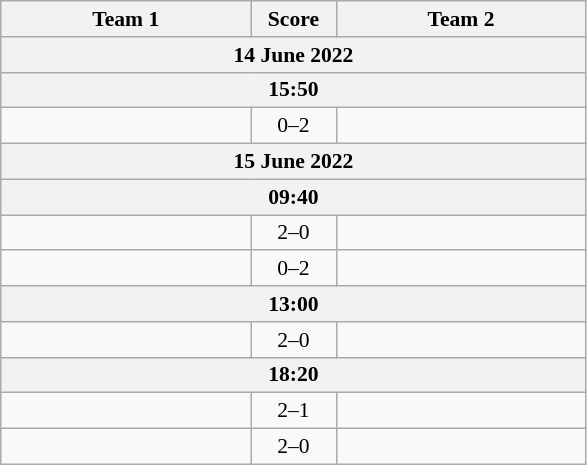<table class="wikitable" style="text-align: center; font-size:90% ">
<tr>
<th align="right" width="160">Team 1</th>
<th width="50">Score</th>
<th align="left" width="160">Team 2</th>
</tr>
<tr>
<th colspan=3>14 June 2022</th>
</tr>
<tr>
<th colspan=3>15:50</th>
</tr>
<tr>
<td align=right></td>
<td align=center>0–2</td>
<td align=left></td>
</tr>
<tr>
<th colspan=3>15 June 2022</th>
</tr>
<tr>
<th colspan=3>09:40</th>
</tr>
<tr>
<td align=right></td>
<td align=center>2–0</td>
<td align=left></td>
</tr>
<tr>
<td align=right></td>
<td align=center>0–2</td>
<td align=left></td>
</tr>
<tr>
<th colspan=3>13:00</th>
</tr>
<tr>
<td align=right></td>
<td align=center>2–0</td>
<td align=left></td>
</tr>
<tr>
<th colspan=3>18:20</th>
</tr>
<tr>
<td align=right></td>
<td align=center>2–1</td>
<td align=left></td>
</tr>
<tr>
<td align=right></td>
<td align=center>2–0</td>
<td align=left></td>
</tr>
</table>
